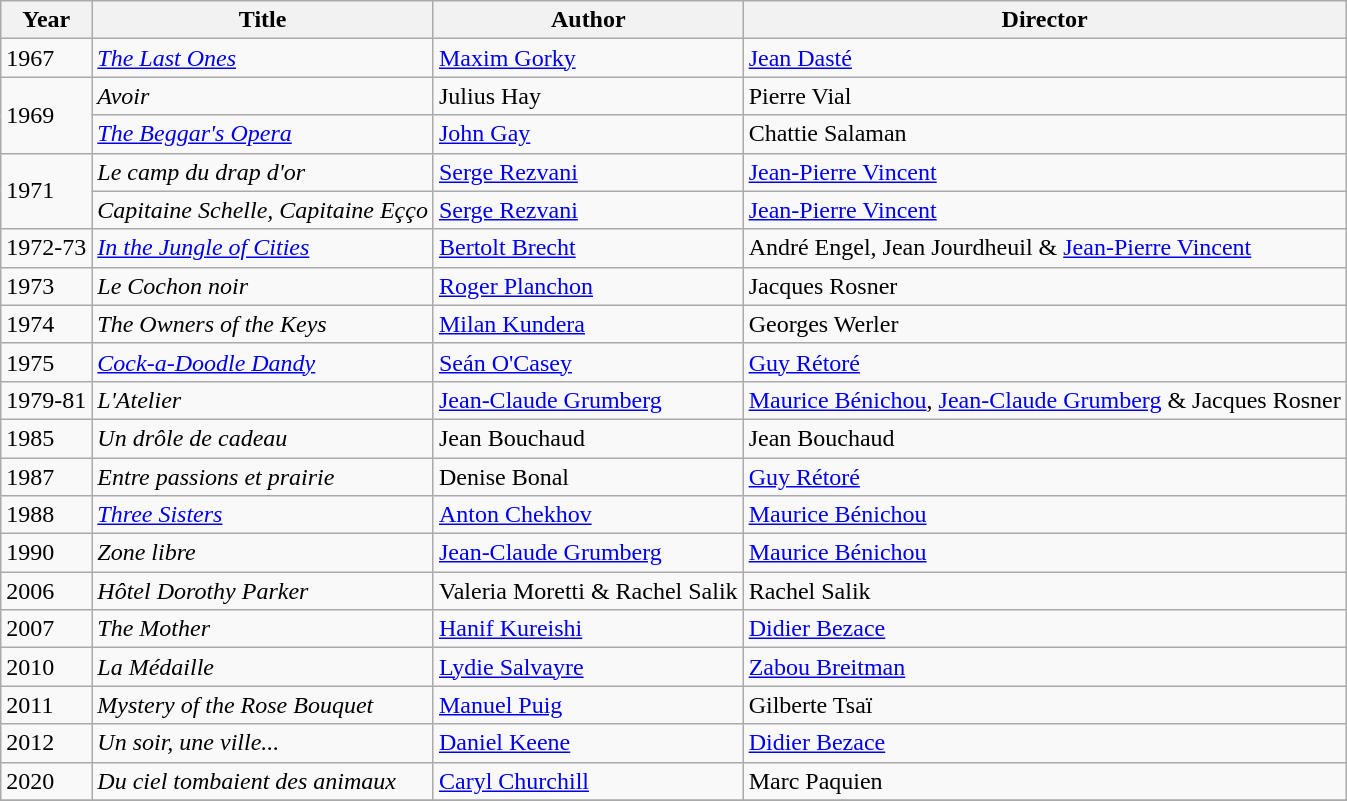<table class="wikitable">
<tr>
<th>Year</th>
<th>Title</th>
<th>Author</th>
<th>Director</th>
</tr>
<tr>
<td>1967</td>
<td><em><a href='#'>The Last Ones</a></em></td>
<td><a href='#'>Maxim Gorky</a></td>
<td><a href='#'>Jean Dasté</a></td>
</tr>
<tr>
<td rowspan=2>1969</td>
<td><em>Avoir</em></td>
<td>Julius Hay</td>
<td>Pierre Vial</td>
</tr>
<tr>
<td><em><a href='#'>The Beggar's Opera</a></em></td>
<td><a href='#'>John Gay</a></td>
<td>Chattie Salaman</td>
</tr>
<tr>
<td rowspan=2>1971</td>
<td><em>Le camp du drap d'or</em></td>
<td><a href='#'>Serge Rezvani</a></td>
<td><a href='#'>Jean-Pierre Vincent</a></td>
</tr>
<tr>
<td><em>Capitaine Schelle, Capitaine Eçço</em></td>
<td><a href='#'>Serge Rezvani</a></td>
<td><a href='#'>Jean-Pierre Vincent</a></td>
</tr>
<tr>
<td>1972-73</td>
<td><em><a href='#'>In the Jungle of Cities</a></em></td>
<td><a href='#'>Bertolt Brecht</a></td>
<td>André Engel, Jean Jourdheuil & <a href='#'>Jean-Pierre Vincent</a></td>
</tr>
<tr>
<td>1973</td>
<td><em>Le Cochon noir</em></td>
<td><a href='#'>Roger Planchon</a></td>
<td>Jacques Rosner</td>
</tr>
<tr>
<td>1974</td>
<td><em>The Owners of the Keys</em></td>
<td><a href='#'>Milan Kundera</a></td>
<td>Georges Werler</td>
</tr>
<tr>
<td>1975</td>
<td><em><a href='#'>Cock-a-Doodle Dandy</a></em></td>
<td><a href='#'>Seán O'Casey</a></td>
<td><a href='#'>Guy Rétoré</a></td>
</tr>
<tr>
<td>1979-81</td>
<td><em>L'Atelier</em></td>
<td><a href='#'>Jean-Claude Grumberg</a></td>
<td><a href='#'>Maurice Bénichou</a>, <a href='#'>Jean-Claude Grumberg</a> & Jacques Rosner</td>
</tr>
<tr>
<td>1985</td>
<td><em>Un drôle de cadeau</em></td>
<td>Jean Bouchaud</td>
<td>Jean Bouchaud</td>
</tr>
<tr>
<td>1987</td>
<td><em>Entre passions et prairie</em></td>
<td>Denise Bonal</td>
<td><a href='#'>Guy Rétoré</a></td>
</tr>
<tr>
<td>1988</td>
<td><em><a href='#'>Three Sisters</a></em></td>
<td><a href='#'>Anton Chekhov</a></td>
<td><a href='#'>Maurice Bénichou</a></td>
</tr>
<tr>
<td>1990</td>
<td><em>Zone libre</em></td>
<td><a href='#'>Jean-Claude Grumberg</a></td>
<td><a href='#'>Maurice Bénichou</a></td>
</tr>
<tr>
<td>2006</td>
<td><em>Hôtel Dorothy Parker</em></td>
<td>Valeria Moretti & Rachel Salik</td>
<td>Rachel Salik</td>
</tr>
<tr>
<td>2007</td>
<td><em>The Mother</em></td>
<td><a href='#'>Hanif Kureishi</a></td>
<td><a href='#'>Didier Bezace</a></td>
</tr>
<tr>
<td>2010</td>
<td><em>La Médaille</em></td>
<td><a href='#'>Lydie Salvayre</a></td>
<td><a href='#'>Zabou Breitman</a></td>
</tr>
<tr>
<td>2011</td>
<td><em>Mystery of the Rose Bouquet</em></td>
<td><a href='#'>Manuel Puig</a></td>
<td>Gilberte Tsaï</td>
</tr>
<tr>
<td>2012</td>
<td><em>Un soir, une ville...</em></td>
<td><a href='#'>Daniel Keene</a></td>
<td><a href='#'>Didier Bezace</a></td>
</tr>
<tr>
<td>2020</td>
<td><em>Du ciel tombaient des animaux</em></td>
<td><a href='#'>Caryl Churchill</a></td>
<td>Marc Paquien</td>
</tr>
<tr>
</tr>
</table>
